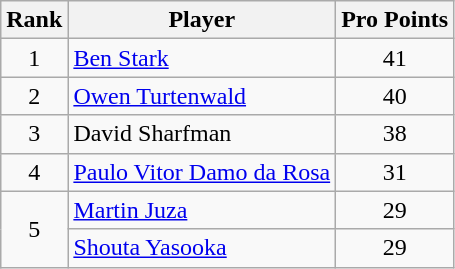<table class="wikitable">
<tr>
<th>Rank</th>
<th>Player</th>
<th>Pro Points</th>
</tr>
<tr>
<td align=center>1</td>
<td> <a href='#'>Ben Stark</a></td>
<td align=center>41</td>
</tr>
<tr>
<td align=center>2</td>
<td> <a href='#'>Owen Turtenwald</a></td>
<td align=center>40</td>
</tr>
<tr>
<td align=center>3</td>
<td> David Sharfman</td>
<td align=center>38</td>
</tr>
<tr>
<td align=center>4</td>
<td> <a href='#'>Paulo Vitor Damo da Rosa</a></td>
<td align=center>31</td>
</tr>
<tr>
<td align=center rowspan=2>5</td>
<td> <a href='#'>Martin Juza</a></td>
<td align=center>29</td>
</tr>
<tr>
<td> <a href='#'>Shouta Yasooka</a></td>
<td align=center>29</td>
</tr>
</table>
